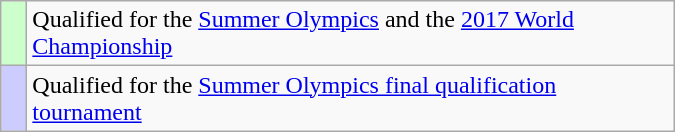<table class="wikitable" width=450px>
<tr>
<td width=10px bgcolor=ccffcc></td>
<td>Qualified for the <a href='#'>Summer Olympics</a> and the <a href='#'>2017 World Championship</a></td>
</tr>
<tr>
<td width=10px bgcolor=ccccff></td>
<td>Qualified for the <a href='#'>Summer Olympics final qualification tournament</a></td>
</tr>
</table>
